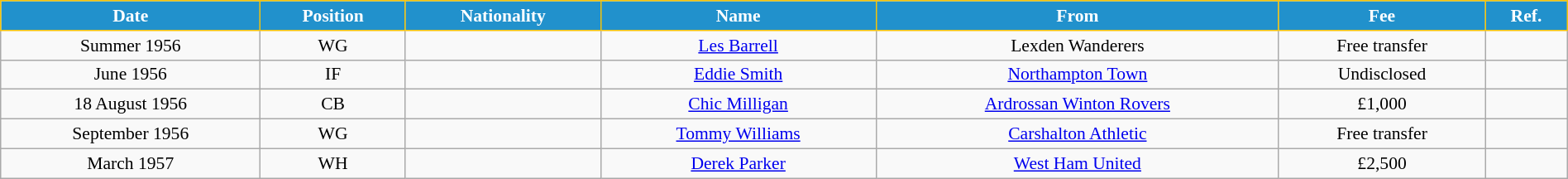<table class="wikitable" style="text-align:center; font-size:90%; width:100%;">
<tr>
<th style="background:#2191CC; color:white; border:1px solid #F7C408; text-align:center;">Date</th>
<th style="background:#2191CC; color:white; border:1px solid #F7C408; text-align:center;">Position</th>
<th style="background:#2191CC; color:white; border:1px solid #F7C408; text-align:center;">Nationality</th>
<th style="background:#2191CC; color:white; border:1px solid #F7C408; text-align:center;">Name</th>
<th style="background:#2191CC; color:white; border:1px solid #F7C408; text-align:center;">From</th>
<th style="background:#2191CC; color:white; border:1px solid #F7C408; text-align:center;">Fee</th>
<th style="background:#2191CC; color:white; border:1px solid #F7C408; text-align:center;">Ref.</th>
</tr>
<tr>
<td>Summer 1956</td>
<td>WG</td>
<td></td>
<td><a href='#'>Les Barrell</a></td>
<td> Lexden Wanderers</td>
<td>Free transfer</td>
<td></td>
</tr>
<tr>
<td>June 1956</td>
<td>IF</td>
<td></td>
<td><a href='#'>Eddie Smith</a></td>
<td> <a href='#'>Northampton Town</a></td>
<td>Undisclosed</td>
<td></td>
</tr>
<tr>
<td>18 August 1956</td>
<td>CB</td>
<td></td>
<td><a href='#'>Chic Milligan</a></td>
<td> <a href='#'>Ardrossan Winton Rovers</a></td>
<td>£1,000</td>
<td></td>
</tr>
<tr>
<td>September 1956</td>
<td>WG</td>
<td></td>
<td><a href='#'>Tommy Williams</a></td>
<td> <a href='#'>Carshalton Athletic</a></td>
<td>Free transfer</td>
<td></td>
</tr>
<tr>
<td>March 1957</td>
<td>WH</td>
<td></td>
<td><a href='#'>Derek Parker</a></td>
<td> <a href='#'>West Ham United</a></td>
<td>£2,500</td>
<td></td>
</tr>
</table>
